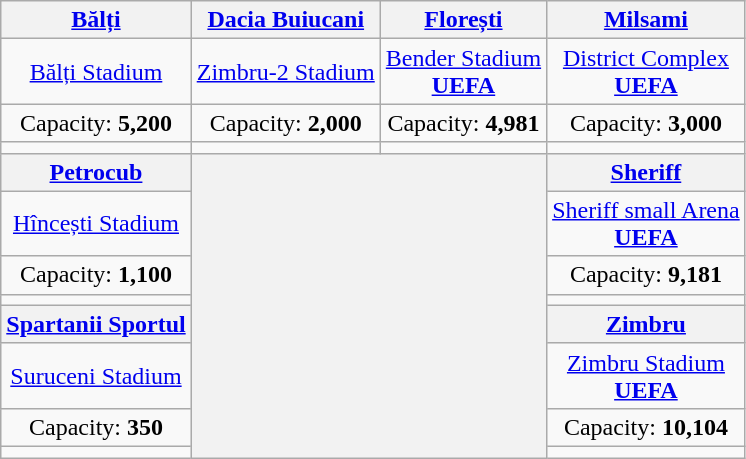<table class="wikitable" style="text-align:center">
<tr>
<th><a href='#'>Bălți</a></th>
<th><a href='#'>Dacia Buiucani</a> </th>
<th><a href='#'>Florești</a> </th>
<th><a href='#'>Milsami</a></th>
</tr>
<tr>
<td><a href='#'>Bălți Stadium</a></td>
<td><a href='#'>Zimbru-2 Stadium</a> </td>
<td><a href='#'>Bender Stadium</a> <br><strong><a href='#'>UEFA</a></strong> </td>
<td><a href='#'>District Complex</a><br><strong><a href='#'>UEFA</a></strong> </td>
</tr>
<tr>
<td>Capacity: <strong>5,200</strong></td>
<td>Capacity: <strong>2,000</strong></td>
<td>Capacity: <strong>4,981</strong></td>
<td>Capacity: <strong>3,000</strong></td>
</tr>
<tr>
<td></td>
<td></td>
<td></td>
<td></td>
</tr>
<tr>
<th><a href='#'>Petrocub</a></th>
<th rowspan="8" colspan="2"></th>
<th><a href='#'>Sheriff</a></th>
</tr>
<tr>
<td><a href='#'>Hîncești Stadium</a></td>
<td><a href='#'>Sheriff small Arena</a> <br><strong><a href='#'>UEFA</a></strong> </td>
</tr>
<tr>
<td>Capacity: <strong>1,100</strong></td>
<td>Capacity: <strong>9,181</strong></td>
</tr>
<tr>
<td></td>
<td></td>
</tr>
<tr>
<th><a href='#'>Spartanii Sportul</a> </th>
<th><a href='#'>Zimbru</a></th>
</tr>
<tr>
<td><a href='#'>Suruceni Stadium</a> </td>
<td><a href='#'>Zimbru Stadium</a> <br><strong><a href='#'>UEFA</a></strong> </td>
</tr>
<tr>
<td>Capacity: <strong>350</strong></td>
<td>Capacity: <strong>10,104</strong></td>
</tr>
<tr>
<td></td>
<td></td>
</tr>
</table>
